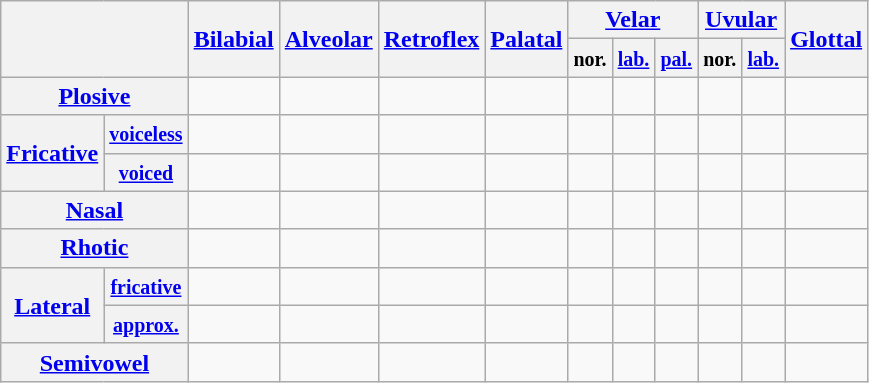<table class="wikitable" style="text-align:center">
<tr>
<th colspan="2" rowspan="2"></th>
<th rowspan="2"><a href='#'>Bilabial</a></th>
<th rowspan="2"><a href='#'>Alveolar</a></th>
<th rowspan="2"><a href='#'>Retroflex</a></th>
<th rowspan="2"><a href='#'>Palatal</a></th>
<th colspan="3"><a href='#'>Velar</a></th>
<th colspan="2"><a href='#'>Uvular</a></th>
<th rowspan="2"><a href='#'>Glottal</a></th>
</tr>
<tr>
<th><small>nor.</small></th>
<th><small><a href='#'>lab.</a></small></th>
<th><small><a href='#'>pal.</a></small></th>
<th><small>nor.</small></th>
<th><small><a href='#'>lab.</a></small></th>
</tr>
<tr>
<th colspan="2"><a href='#'>Plosive</a></th>
<td></td>
<td></td>
<td></td>
<td></td>
<td></td>
<td></td>
<td></td>
<td></td>
<td></td>
<td></td>
</tr>
<tr>
<th rowspan="2"><a href='#'>Fricative</a></th>
<th><small><a href='#'>voiceless</a></small></th>
<td></td>
<td></td>
<td></td>
<td></td>
<td></td>
<td></td>
<td></td>
<td></td>
<td></td>
<td></td>
</tr>
<tr>
<th><small><a href='#'>voiced</a></small></th>
<td></td>
<td></td>
<td></td>
<td></td>
<td></td>
<td></td>
<td></td>
<td></td>
<td></td>
<td></td>
</tr>
<tr>
<th colspan="2"><a href='#'>Nasal</a></th>
<td></td>
<td></td>
<td></td>
<td></td>
<td></td>
<td></td>
<td></td>
<td></td>
<td></td>
<td></td>
</tr>
<tr>
<th colspan="2"><a href='#'>Rhotic</a></th>
<td></td>
<td></td>
<td></td>
<td></td>
<td></td>
<td></td>
<td></td>
<td></td>
<td></td>
<td></td>
</tr>
<tr>
<th rowspan="2"><a href='#'>Lateral</a></th>
<th><small><a href='#'>fricative</a></small></th>
<td></td>
<td></td>
<td></td>
<td></td>
<td></td>
<td></td>
<td></td>
<td></td>
<td></td>
<td></td>
</tr>
<tr>
<th><small><a href='#'>approx.</a></small></th>
<td></td>
<td></td>
<td></td>
<td></td>
<td></td>
<td></td>
<td></td>
<td></td>
<td></td>
<td></td>
</tr>
<tr>
<th colspan="2"><a href='#'>Semivowel</a></th>
<td></td>
<td></td>
<td></td>
<td></td>
<td></td>
<td></td>
<td></td>
<td></td>
<td></td>
<td></td>
</tr>
</table>
